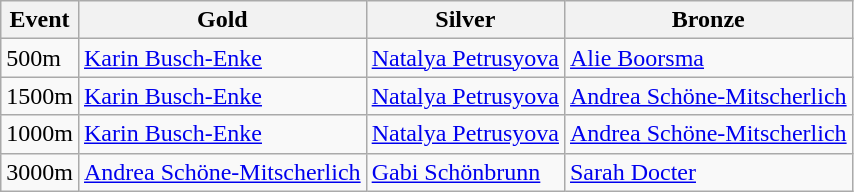<table class="wikitable">
<tr>
<th>Event</th>
<th>Gold<br></th>
<th>Silver<br></th>
<th>Bronze<br></th>
</tr>
<tr>
<td>500m</td>
<td><a href='#'>Karin Busch-Enke</a></td>
<td><a href='#'>Natalya Petrusyova</a></td>
<td><a href='#'>Alie Boorsma</a></td>
</tr>
<tr>
<td>1500m</td>
<td><a href='#'>Karin Busch-Enke</a></td>
<td><a href='#'>Natalya Petrusyova</a></td>
<td><a href='#'>Andrea Schöne-Mitscherlich</a></td>
</tr>
<tr>
<td>1000m</td>
<td><a href='#'>Karin Busch-Enke</a></td>
<td><a href='#'>Natalya Petrusyova</a></td>
<td><a href='#'>Andrea Schöne-Mitscherlich</a></td>
</tr>
<tr>
<td>3000m</td>
<td><a href='#'>Andrea Schöne-Mitscherlich</a></td>
<td><a href='#'>Gabi Schönbrunn</a></td>
<td><a href='#'>Sarah Docter</a></td>
</tr>
</table>
